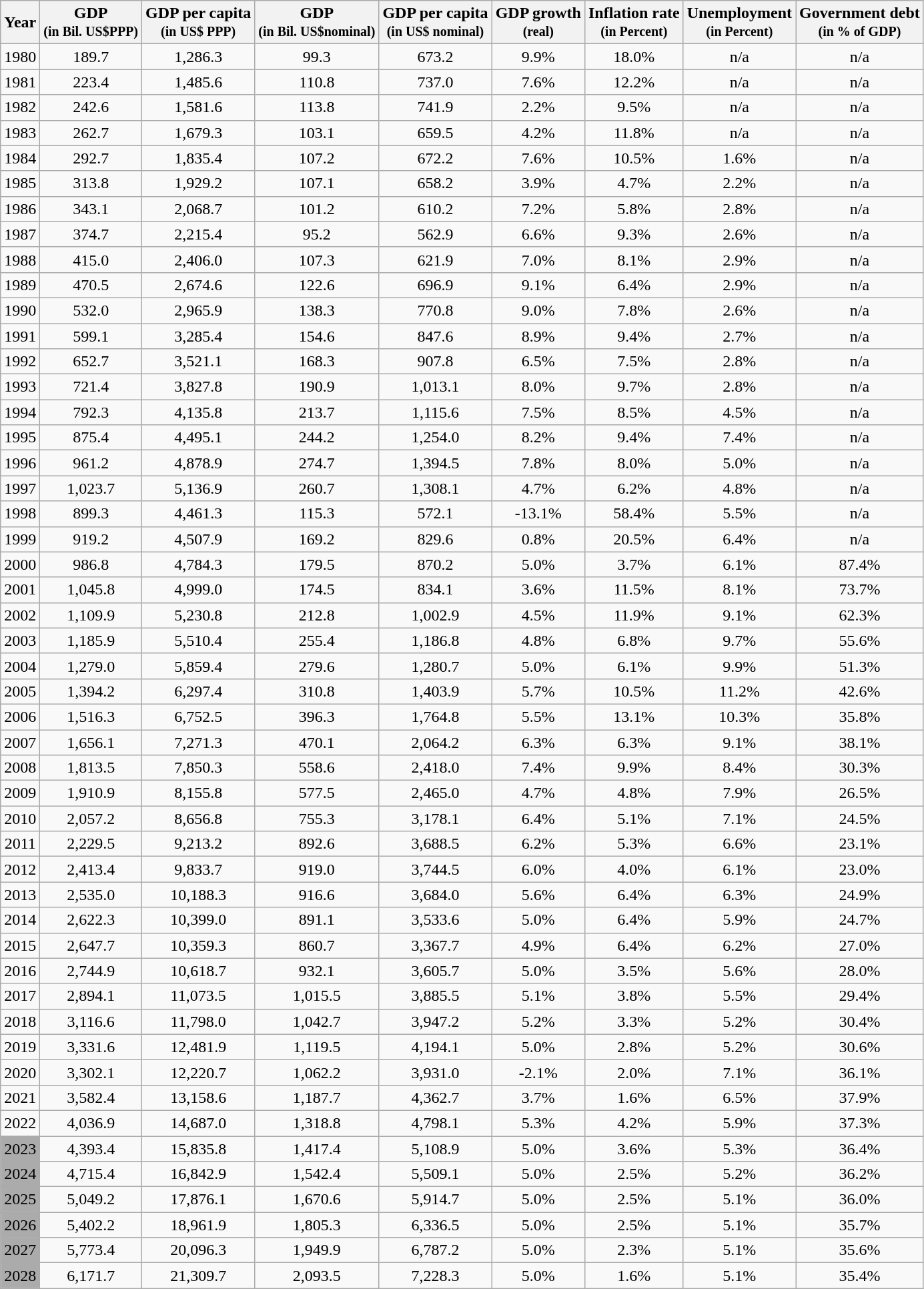<table class="wikitable sortable sticky-header" style="text-align:center;">
<tr>
<th>Year</th>
<th>GDP<br><small>(in Bil. US$PPP)</small></th>
<th>GDP per capita<br><small>(in US$ PPP)</small></th>
<th>GDP<br><small>(in Bil. US$nominal)</small></th>
<th>GDP per capita<br><small>(in US$ nominal)</small></th>
<th>GDP growth<br><small>(real)</small></th>
<th>Inflation rate<br><small>(in Percent)</small></th>
<th>Unemployment<br><small>(in Percent)</small></th>
<th>Government debt<br><small>(in % of GDP)</small></th>
</tr>
<tr>
<td>1980</td>
<td>189.7</td>
<td>1,286.3</td>
<td>99.3</td>
<td>673.2</td>
<td>9.9%</td>
<td>18.0%</td>
<td>n/a</td>
<td>n/a</td>
</tr>
<tr>
<td>1981</td>
<td>223.4</td>
<td>1,485.6</td>
<td>110.8</td>
<td>737.0</td>
<td>7.6%</td>
<td>12.2%</td>
<td>n/a</td>
<td>n/a</td>
</tr>
<tr>
<td>1982</td>
<td>242.6</td>
<td>1,581.6</td>
<td>113.8</td>
<td>741.9</td>
<td>2.2%</td>
<td>9.5%</td>
<td>n/a</td>
<td>n/a</td>
</tr>
<tr>
<td>1983</td>
<td>262.7</td>
<td>1,679.3</td>
<td>103.1</td>
<td>659.5</td>
<td>4.2%</td>
<td>11.8%</td>
<td>n/a</td>
<td>n/a</td>
</tr>
<tr>
<td>1984</td>
<td>292.7</td>
<td>1,835.4</td>
<td>107.2</td>
<td>672.2</td>
<td>7.6%</td>
<td>10.5%</td>
<td>1.6%</td>
<td>n/a</td>
</tr>
<tr>
<td>1985</td>
<td>313.8</td>
<td>1,929.2</td>
<td>107.1</td>
<td>658.2</td>
<td>3.9%</td>
<td>4.7%</td>
<td>2.2%</td>
<td>n/a</td>
</tr>
<tr>
<td>1986</td>
<td>343.1</td>
<td>2,068.7</td>
<td>101.2</td>
<td>610.2</td>
<td>7.2%</td>
<td>5.8%</td>
<td>2.8%</td>
<td>n/a</td>
</tr>
<tr>
<td>1987</td>
<td>374.7</td>
<td>2,215.4</td>
<td>95.2</td>
<td>562.9</td>
<td>6.6%</td>
<td>9.3%</td>
<td>2.6%</td>
<td>n/a</td>
</tr>
<tr>
<td>1988</td>
<td>415.0</td>
<td>2,406.0</td>
<td>107.3</td>
<td>621.9</td>
<td>7.0%</td>
<td>8.1%</td>
<td>2.9%</td>
<td>n/a</td>
</tr>
<tr>
<td>1989</td>
<td>470.5</td>
<td>2,674.6</td>
<td>122.6</td>
<td>696.9</td>
<td>9.1%</td>
<td>6.4%</td>
<td>2.9%</td>
<td>n/a</td>
</tr>
<tr>
<td>1990</td>
<td>532.0</td>
<td>2,965.9</td>
<td>138.3</td>
<td>770.8</td>
<td>9.0%</td>
<td>7.8%</td>
<td>2.6%</td>
<td>n/a</td>
</tr>
<tr>
<td>1991</td>
<td>599.1</td>
<td>3,285.4</td>
<td>154.6</td>
<td>847.6</td>
<td>8.9%</td>
<td>9.4%</td>
<td>2.7%</td>
<td>n/a</td>
</tr>
<tr>
<td>1992</td>
<td>652.7</td>
<td>3,521.1</td>
<td>168.3</td>
<td>907.8</td>
<td>6.5%</td>
<td>7.5%</td>
<td>2.8%</td>
<td>n/a</td>
</tr>
<tr>
<td>1993</td>
<td>721.4</td>
<td>3,827.8</td>
<td>190.9</td>
<td>1,013.1</td>
<td>8.0%</td>
<td>9.7%</td>
<td>2.8%</td>
<td>n/a</td>
</tr>
<tr>
<td>1994</td>
<td>792.3</td>
<td>4,135.8</td>
<td>213.7</td>
<td>1,115.6</td>
<td>7.5%</td>
<td>8.5%</td>
<td>4.5%</td>
<td>n/a</td>
</tr>
<tr>
<td>1995</td>
<td>875.4</td>
<td>4,495.1</td>
<td>244.2</td>
<td>1,254.0</td>
<td>8.2%</td>
<td>9.4%</td>
<td>7.4%</td>
<td>n/a</td>
</tr>
<tr>
<td>1996</td>
<td>961.2</td>
<td>4,878.9</td>
<td>274.7</td>
<td>1,394.5</td>
<td>7.8%</td>
<td>8.0%</td>
<td>5.0%</td>
<td>n/a</td>
</tr>
<tr>
<td>1997</td>
<td>1,023.7</td>
<td>5,136.9</td>
<td>260.7</td>
<td>1,308.1</td>
<td>4.7%</td>
<td>6.2%</td>
<td>4.8%</td>
<td>n/a</td>
</tr>
<tr>
<td>1998</td>
<td>899.3</td>
<td>4,461.3</td>
<td>115.3</td>
<td>572.1</td>
<td>-13.1%</td>
<td>58.4%</td>
<td>5.5%</td>
<td>n/a</td>
</tr>
<tr>
<td>1999</td>
<td>919.2</td>
<td>4,507.9</td>
<td>169.2</td>
<td>829.6</td>
<td>0.8%</td>
<td>20.5%</td>
<td>6.4%</td>
<td>n/a</td>
</tr>
<tr>
<td>2000</td>
<td>986.8</td>
<td>4,784.3</td>
<td>179.5</td>
<td>870.2</td>
<td>5.0%</td>
<td>3.7%</td>
<td>6.1%</td>
<td>87.4%</td>
</tr>
<tr>
<td>2001</td>
<td>1,045.8</td>
<td>4,999.0</td>
<td>174.5</td>
<td>834.1</td>
<td>3.6%</td>
<td>11.5%</td>
<td>8.1%</td>
<td>73.7%</td>
</tr>
<tr>
<td>2002</td>
<td>1,109.9</td>
<td>5,230.8</td>
<td>212.8</td>
<td>1,002.9</td>
<td>4.5%</td>
<td>11.9%</td>
<td>9.1%</td>
<td>62.3%</td>
</tr>
<tr>
<td>2003</td>
<td>1,185.9</td>
<td>5,510.4</td>
<td>255.4</td>
<td>1,186.8</td>
<td>4.8%</td>
<td>6.8%</td>
<td>9.7%</td>
<td>55.6%</td>
</tr>
<tr>
<td>2004</td>
<td>1,279.0</td>
<td>5,859.4</td>
<td>279.6</td>
<td>1,280.7</td>
<td>5.0%</td>
<td>6.1%</td>
<td>9.9%</td>
<td>51.3%</td>
</tr>
<tr>
<td>2005</td>
<td>1,394.2</td>
<td>6,297.4</td>
<td>310.8</td>
<td>1,403.9</td>
<td>5.7%</td>
<td>10.5%</td>
<td>11.2%</td>
<td>42.6%</td>
</tr>
<tr>
<td>2006</td>
<td>1,516.3</td>
<td>6,752.5</td>
<td>396.3</td>
<td>1,764.8</td>
<td>5.5%</td>
<td>13.1%</td>
<td>10.3%</td>
<td>35.8%</td>
</tr>
<tr>
<td>2007</td>
<td>1,656.1</td>
<td>7,271.3</td>
<td>470.1</td>
<td>2,064.2</td>
<td>6.3%</td>
<td>6.3%</td>
<td>9.1%</td>
<td>38.1%</td>
</tr>
<tr>
<td>2008</td>
<td>1,813.5</td>
<td>7,850.3</td>
<td>558.6</td>
<td>2,418.0</td>
<td>7.4%</td>
<td>9.9%</td>
<td>8.4%</td>
<td>30.3%</td>
</tr>
<tr>
<td>2009</td>
<td>1,910.9</td>
<td>8,155.8</td>
<td>577.5</td>
<td>2,465.0</td>
<td>4.7%</td>
<td>4.8%</td>
<td>7.9%</td>
<td>26.5%</td>
</tr>
<tr>
<td>2010</td>
<td>2,057.2</td>
<td>8,656.8</td>
<td>755.3</td>
<td>3,178.1</td>
<td>6.4%</td>
<td>5.1%</td>
<td>7.1%</td>
<td>24.5%</td>
</tr>
<tr>
<td>2011</td>
<td>2,229.5</td>
<td>9,213.2</td>
<td>892.6</td>
<td>3,688.5</td>
<td>6.2%</td>
<td>5.3%</td>
<td>6.6%</td>
<td>23.1%</td>
</tr>
<tr>
<td>2012</td>
<td>2,413.4</td>
<td>9,833.7</td>
<td>919.0</td>
<td>3,744.5</td>
<td>6.0%</td>
<td>4.0%</td>
<td>6.1%</td>
<td>23.0%</td>
</tr>
<tr>
<td>2013</td>
<td>2,535.0</td>
<td>10,188.3</td>
<td>916.6</td>
<td>3,684.0</td>
<td>5.6%</td>
<td>6.4%</td>
<td>6.3%</td>
<td>24.9%</td>
</tr>
<tr>
<td>2014</td>
<td>2,622.3</td>
<td>10,399.0</td>
<td>891.1</td>
<td>3,533.6</td>
<td>5.0%</td>
<td>6.4%</td>
<td>5.9%</td>
<td>24.7%</td>
</tr>
<tr>
<td>2015</td>
<td>2,647.7</td>
<td>10,359.3</td>
<td>860.7</td>
<td>3,367.7</td>
<td>4.9%</td>
<td>6.4%</td>
<td>6.2%</td>
<td>27.0%</td>
</tr>
<tr>
<td>2016</td>
<td>2,744.9</td>
<td>10,618.7</td>
<td>932.1</td>
<td>3,605.7</td>
<td>5.0%</td>
<td>3.5%</td>
<td>5.6%</td>
<td>28.0%</td>
</tr>
<tr>
<td>2017</td>
<td>2,894.1</td>
<td>11,073.5</td>
<td>1,015.5</td>
<td>3,885.5</td>
<td>5.1%</td>
<td>3.8%</td>
<td>5.5%</td>
<td>29.4%</td>
</tr>
<tr>
<td>2018</td>
<td>3,116.6</td>
<td>11,798.0</td>
<td>1,042.7</td>
<td>3,947.2</td>
<td>5.2%</td>
<td>3.3%</td>
<td>5.2%</td>
<td>30.4%</td>
</tr>
<tr>
<td>2019</td>
<td>3,331.6</td>
<td>12,481.9</td>
<td>1,119.5</td>
<td>4,194.1</td>
<td>5.0%</td>
<td>2.8%</td>
<td>5.2%</td>
<td>30.6%</td>
</tr>
<tr>
<td>2020</td>
<td>3,302.1</td>
<td>12,220.7</td>
<td>1,062.2</td>
<td>3,931.0</td>
<td>-2.1%</td>
<td>2.0%</td>
<td>7.1%</td>
<td>36.1%</td>
</tr>
<tr>
<td>2021</td>
<td>3,582.4</td>
<td>13,158.6</td>
<td>1,187.7</td>
<td>4,362.7</td>
<td>3.7%</td>
<td>1.6%</td>
<td>6.5%</td>
<td>37.9%</td>
</tr>
<tr>
<td>2022</td>
<td>4,036.9</td>
<td>14,687.0</td>
<td>1,318.8</td>
<td>4,798.1</td>
<td>5.3%</td>
<td>4.2%</td>
<td>5.9%</td>
<td>37.3%</td>
</tr>
<tr>
<td style="background-color:#ABABAB;">2023</td>
<td>4,393.4</td>
<td>15,835.8</td>
<td>1,417.4</td>
<td>5,108.9</td>
<td>5.0%</td>
<td>3.6%</td>
<td>5.3%</td>
<td>36.4%</td>
</tr>
<tr>
<td style="background-color:#ABABAB;">2024</td>
<td>4,715.4</td>
<td>16,842.9</td>
<td>1,542.4</td>
<td>5,509.1</td>
<td>5.0%</td>
<td>2.5%</td>
<td>5.2%</td>
<td>36.2%</td>
</tr>
<tr>
<td style="background-color:#ABABAB;">2025</td>
<td>5,049.2</td>
<td>17,876.1</td>
<td>1,670.6</td>
<td>5,914.7</td>
<td>5.0%</td>
<td>2.5%</td>
<td>5.1%</td>
<td>36.0%</td>
</tr>
<tr>
<td style="background-color:#ABABAB;">2026</td>
<td>5,402.2</td>
<td>18,961.9</td>
<td>1,805.3</td>
<td>6,336.5</td>
<td>5.0%</td>
<td>2.5%</td>
<td>5.1%</td>
<td>35.7%</td>
</tr>
<tr>
<td style="background-color:#ABABAB;">2027</td>
<td>5,773.4</td>
<td>20,096.3</td>
<td>1,949.9</td>
<td>6,787.2</td>
<td>5.0%</td>
<td>2.3%</td>
<td>5.1%</td>
<td>35.6%</td>
</tr>
<tr>
<td style="background-color:#ABABAB;">2028</td>
<td>6,171.7</td>
<td>21,309.7</td>
<td>2,093.5</td>
<td>7,228.3</td>
<td>5.0%</td>
<td>1.6%</td>
<td>5.1%</td>
<td>35.4%</td>
</tr>
</table>
